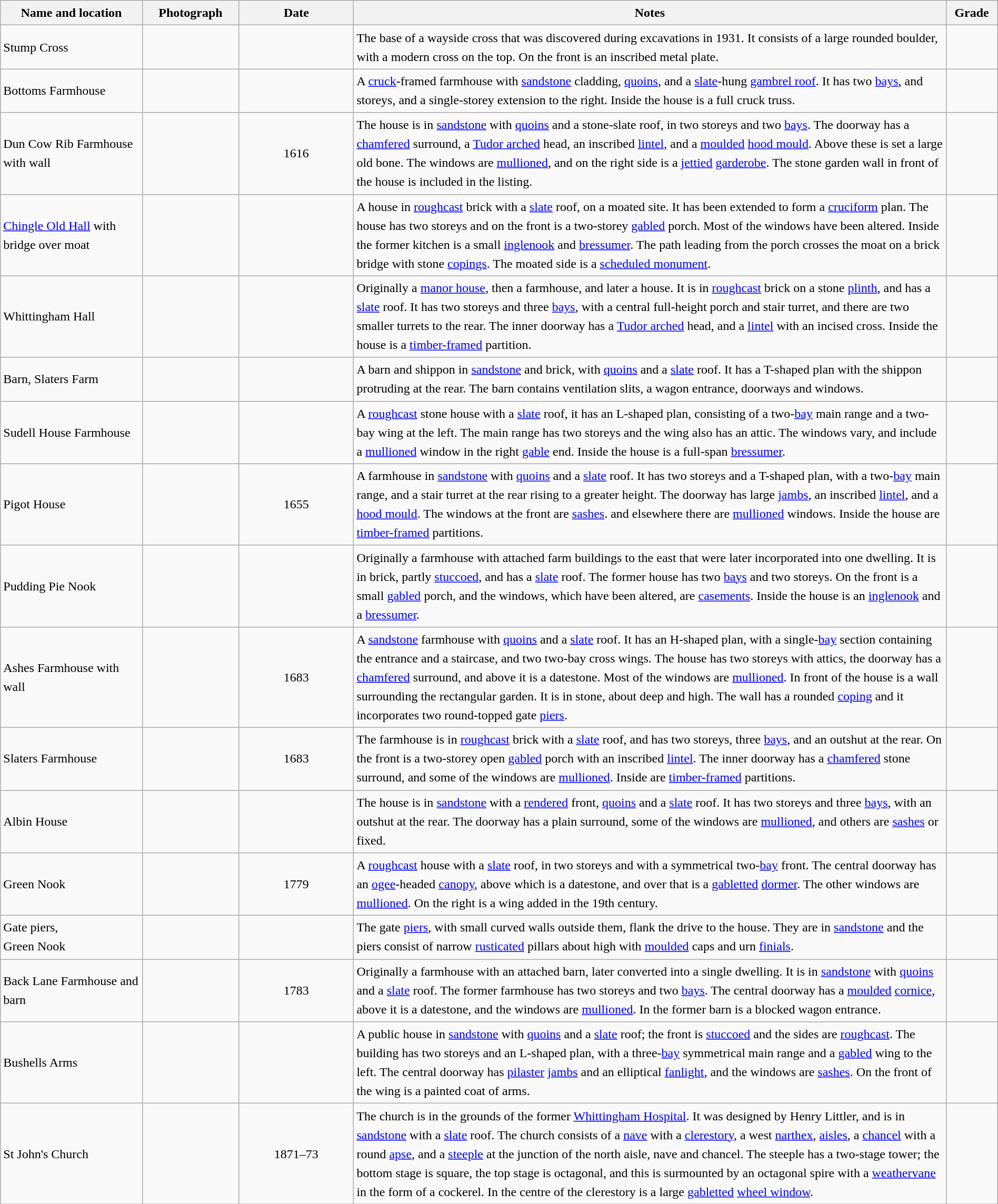<table class="wikitable sortable plainrowheaders" style="width:100%;border:0px;text-align:left;line-height:150%;">
<tr>
<th scope="col"  style="width:150px">Name and location</th>
<th scope="col"  style="width:100px" class="unsortable">Photograph</th>
<th scope="col"  style="width:120px">Date</th>
<th scope="col"  style="width:650px" class="unsortable">Notes</th>
<th scope="col"  style="width:50px">Grade</th>
</tr>
<tr>
<td>Stump Cross<br><small></small></td>
<td></td>
<td align="center"></td>
<td>The base of a wayside cross that was discovered during excavations in 1931.  It consists of a large rounded boulder, with a modern cross on the top.  On the front is an inscribed metal plate.</td>
<td align="center" ></td>
</tr>
<tr>
<td>Bottoms Farmhouse<br><small></small></td>
<td></td>
<td align="center"></td>
<td>A <a href='#'>cruck</a>-framed farmhouse with <a href='#'>sandstone</a> cladding, <a href='#'>quoins</a>, and a <a href='#'>slate</a>-hung <a href='#'>gambrel roof</a>.  It has two <a href='#'>bays</a>, and  storeys, and a single-storey extension to the right.  Inside the house is a full cruck truss.</td>
<td align="center" ></td>
</tr>
<tr>
<td>Dun Cow Rib Farmhouse with wall<br><small></small></td>
<td></td>
<td align="center">1616</td>
<td>The house is in <a href='#'>sandstone</a> with <a href='#'>quoins</a> and a stone-slate roof, in two storeys and two <a href='#'>bays</a>.  The doorway has a <a href='#'>chamfered</a> surround, a <a href='#'>Tudor arched</a> head, an inscribed <a href='#'>lintel</a>, and a <a href='#'>moulded</a> <a href='#'>hood mould</a>.  Above these is set a large old bone.  The windows are <a href='#'>mullioned</a>, and on the right side is a <a href='#'>jettied</a> <a href='#'>garderobe</a>.  The stone garden wall in front of the house is included in the listing.</td>
<td align="center" ></td>
</tr>
<tr>
<td><a href='#'>Chingle Old Hall</a> with bridge over moat<br><small></small></td>
<td></td>
<td align="center"></td>
<td>A house in <a href='#'>roughcast</a> brick with a <a href='#'>slate</a> roof, on a moated site.  It has been extended to form a <a href='#'>cruciform</a> plan.  The house has two storeys and on the front is a two-storey <a href='#'>gabled</a> porch.  Most of the windows have been altered.  Inside the former kitchen is a small <a href='#'>inglenook</a> and <a href='#'>bressumer</a>.  The path leading from the porch crosses the moat on a brick bridge with stone <a href='#'>copings</a>.  The moated side is a <a href='#'>scheduled monument</a>.</td>
<td align="center" ></td>
</tr>
<tr>
<td>Whittingham Hall<br><small></small></td>
<td></td>
<td align="center"></td>
<td>Originally a <a href='#'>manor house</a>, then a farmhouse, and later a house.  It is in <a href='#'>roughcast</a> brick on a stone <a href='#'>plinth</a>, and has a <a href='#'>slate</a> roof. It has two storeys and three <a href='#'>bays</a>, with a central full-height porch and stair turret, and there are two smaller turrets to the rear. The inner doorway has a <a href='#'>Tudor arched</a> head, and a <a href='#'>lintel</a> with an incised cross. Inside the house is a <a href='#'>timber-framed</a> partition.</td>
<td align="center" ></td>
</tr>
<tr>
<td>Barn, Slaters Farm<br><small></small></td>
<td></td>
<td align="center"></td>
<td>A barn and shippon in <a href='#'>sandstone</a> and brick, with <a href='#'>quoins</a> and a <a href='#'>slate</a> roof.  It has a T-shaped plan with the shippon protruding at the rear.  The barn contains ventilation slits, a wagon entrance, doorways and windows.</td>
<td align="center" ></td>
</tr>
<tr>
<td>Sudell House Farmhouse<br><small></small></td>
<td></td>
<td align="center"></td>
<td>A <a href='#'>roughcast</a> stone house with a <a href='#'>slate</a> roof, it has an L-shaped plan, consisting of a two-<a href='#'>bay</a> main range and a two-bay wing at the left.  The main range has two storeys and the wing also has an attic.  The windows vary, and include a <a href='#'>mullioned</a> window in the right <a href='#'>gable</a> end.  Inside the house is a full-span <a href='#'>bressumer</a>.</td>
<td align="center" ></td>
</tr>
<tr>
<td>Pigot House<br><small></small></td>
<td></td>
<td align="center">1655</td>
<td>A farmhouse in <a href='#'>sandstone</a> with <a href='#'>quoins</a> and a <a href='#'>slate</a> roof.  It has two storeys and a T-shaped plan, with a two-<a href='#'>bay</a> main range, and a stair turret at the rear rising to a greater height.  The doorway has large <a href='#'>jambs</a>, an inscribed <a href='#'>lintel</a>, and a <a href='#'>hood mould</a>.  The windows at the front are <a href='#'>sashes</a>. and elsewhere there are <a href='#'>mullioned</a> windows.  Inside the house are <a href='#'>timber-framed</a> partitions.</td>
<td align="center" ></td>
</tr>
<tr>
<td>Pudding Pie Nook<br><small></small></td>
<td></td>
<td align="center"></td>
<td>Originally a farmhouse with attached farm buildings to the east that were later incorporated into one dwelling.  It is in brick, partly <a href='#'>stuccoed</a>, and has a <a href='#'>slate</a> roof.  The former house has two <a href='#'>bays</a> and two storeys.  On the front is a small <a href='#'>gabled</a> porch, and the windows, which have been altered, are <a href='#'>casements</a>.  Inside the house is an <a href='#'>inglenook</a> and a <a href='#'>bressumer</a>.</td>
<td align="center" ></td>
</tr>
<tr>
<td>Ashes Farmhouse with wall<br><small></small></td>
<td></td>
<td align="center">1683</td>
<td>A <a href='#'>sandstone</a> farmhouse with <a href='#'>quoins</a> and a <a href='#'>slate</a> roof.  It has an H-shaped plan, with a single-<a href='#'>bay</a> section containing the entrance and a staircase, and two two-bay cross wings.  The house has two storeys with attics, the doorway has a <a href='#'>chamfered</a> surround, and above it is a datestone.  Most of the windows are <a href='#'>mullioned</a>.  In front of the house is a wall surrounding the rectangular garden.  It is in stone, about  deep and  high.  The wall has a rounded <a href='#'>coping</a> and it incorporates two round-topped gate <a href='#'>piers</a>.</td>
<td align="center" ></td>
</tr>
<tr>
<td>Slaters Farmhouse<br><small></small></td>
<td></td>
<td align="center">1683</td>
<td>The farmhouse is in <a href='#'>roughcast</a> brick with a <a href='#'>slate</a> roof, and has two storeys, three <a href='#'>bays</a>, and an outshut at the rear.  On the front is a two-storey open <a href='#'>gabled</a> porch with an inscribed <a href='#'>lintel</a>.  The inner doorway has a <a href='#'>chamfered</a> stone surround, and some of the windows are <a href='#'>mullioned</a>.  Inside are <a href='#'>timber-framed</a> partitions.</td>
<td align="center" ></td>
</tr>
<tr>
<td>Albin House<br><small></small></td>
<td></td>
<td align="center"></td>
<td>The house is in <a href='#'>sandstone</a> with a <a href='#'>rendered</a> front, <a href='#'>quoins</a> and a <a href='#'>slate</a> roof.  It has two storeys and three <a href='#'>bays</a>, with an outshut at the rear.  The doorway has a plain surround, some of the windows are <a href='#'>mullioned</a>, and others are <a href='#'>sashes</a> or fixed.</td>
<td align="center" ></td>
</tr>
<tr>
<td>Green Nook<br><small></small></td>
<td></td>
<td align="center">1779</td>
<td>A <a href='#'>roughcast</a> house with a <a href='#'>slate</a> roof, in two storeys and with a symmetrical two-<a href='#'>bay</a> front.  The central doorway has an <a href='#'>ogee</a>-headed <a href='#'>canopy</a>, above which is a datestone, and over that is a <a href='#'>gabletted</a> <a href='#'>dormer</a>.  The other windows are <a href='#'>mullioned</a>.  On the right is a wing added in the 19th century.</td>
<td align="center" ></td>
</tr>
<tr>
<td>Gate piers,<br>Green Nook<br><small></small></td>
<td></td>
<td align="center"></td>
<td>The gate <a href='#'>piers</a>, with small curved walls outside them, flank the drive to the house.  They are in <a href='#'>sandstone</a> and the piers consist of narrow <a href='#'>rusticated</a> pillars about  high with <a href='#'>moulded</a> caps and urn <a href='#'>finials</a>.</td>
<td align="center" ></td>
</tr>
<tr>
<td>Back Lane Farmhouse and barn<br><small></small></td>
<td></td>
<td align="center">1783</td>
<td>Originally a farmhouse with an attached barn, later converted into a single dwelling.  It is in <a href='#'>sandstone</a> with <a href='#'>quoins</a> and a <a href='#'>slate</a> roof.  The former farmhouse has two storeys and two <a href='#'>bays</a>.  The central doorway has a <a href='#'>moulded</a> <a href='#'>cornice</a>, above it is a datestone, and the windows are <a href='#'>mullioned</a>.  In the former barn is a blocked wagon entrance.</td>
<td align="center" ></td>
</tr>
<tr>
<td>Bushells Arms<br><small></small></td>
<td></td>
<td align="center"></td>
<td>A public house in <a href='#'>sandstone</a> with <a href='#'>quoins</a> and a <a href='#'>slate</a> roof; the front is <a href='#'>stuccoed</a> and the sides are <a href='#'>roughcast</a>.  The building has two storeys and an L-shaped plan, with a three-<a href='#'>bay</a> symmetrical main range and a <a href='#'>gabled</a> wing to the left.  The central doorway has <a href='#'>pilaster</a> <a href='#'>jambs</a> and an elliptical <a href='#'>fanlight</a>, and the windows are <a href='#'>sashes</a>.  On the front of the wing is a painted coat of arms.</td>
<td align="center" ></td>
</tr>
<tr>
<td>St John's Church<br><small></small></td>
<td></td>
<td align="center">1871–73</td>
<td>The church is in the grounds of the former <a href='#'>Whittingham Hospital</a>.  It was designed by Henry Littler, and is in <a href='#'>sandstone</a> with a <a href='#'>slate</a> roof.  The church consists of a <a href='#'>nave</a> with a <a href='#'>clerestory</a>, a west <a href='#'>narthex</a>, <a href='#'>aisles</a>, a <a href='#'>chancel</a> with a round <a href='#'>apse</a>, and a <a href='#'>steeple</a> at the junction of the north aisle, nave and chancel.  The steeple has a two-stage tower; the bottom stage is square, the top stage is octagonal, and this is surmounted by an octagonal spire with a <a href='#'>weathervane</a> in the form of a cockerel.  In the centre of the clerestory is a large <a href='#'>gabletted</a> <a href='#'>wheel window</a>.</td>
<td align="center" ></td>
</tr>
<tr>
</tr>
</table>
